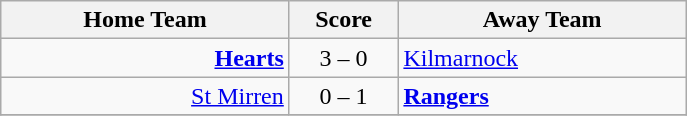<table class="wikitable" style="border-collapse: collapse;">
<tr>
<th align="right" width="185">Home Team</th>
<th align="center" width="65"> Score </th>
<th align="left" width="185">Away Team</th>
</tr>
<tr>
<td style="text-align: right;"><strong><a href='#'>Hearts</a></strong></td>
<td style="text-align: center;">3 – 0</td>
<td style="text-align: left;"><a href='#'>Kilmarnock</a></td>
</tr>
<tr>
<td style="text-align: right;"><a href='#'>St Mirren</a></td>
<td style="text-align: center;">0 –  1<br> </td>
<td style="text-align: left;"><strong><a href='#'>Rangers</a></strong></td>
</tr>
<tr>
</tr>
</table>
